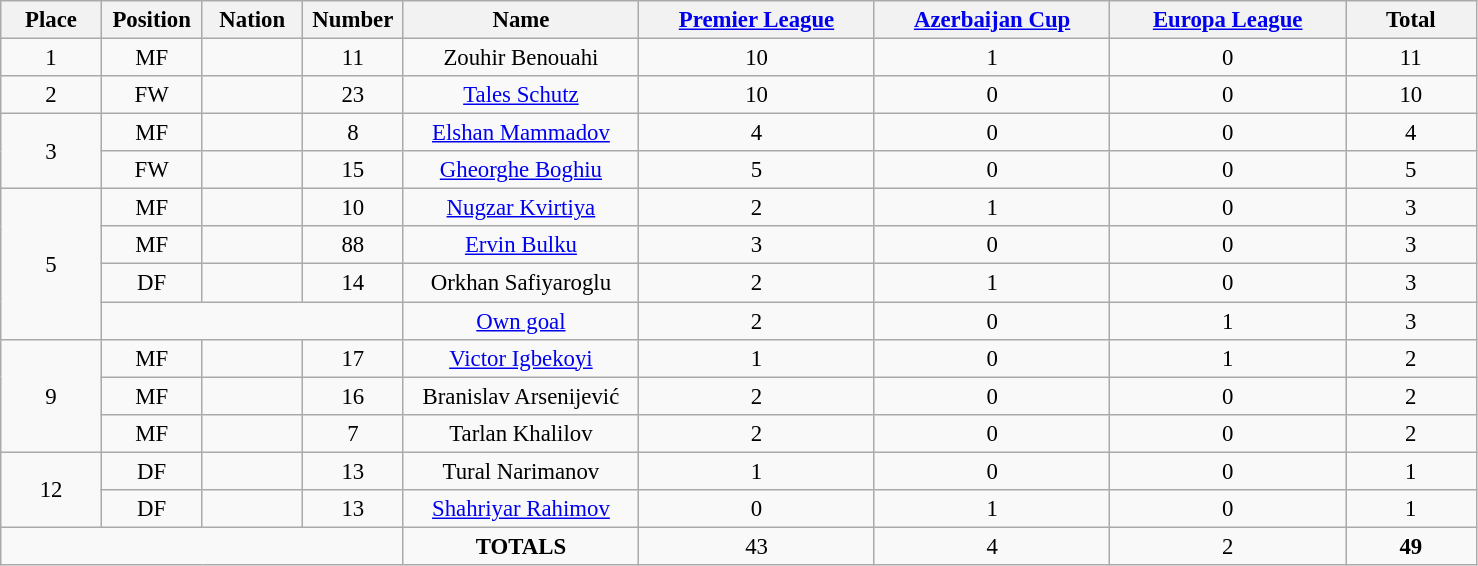<table class="wikitable" style="font-size: 95%; text-align: center;">
<tr>
<th width=60>Place</th>
<th width=60>Position</th>
<th width=60>Nation</th>
<th width=60>Number</th>
<th width=150>Name</th>
<th width=150><a href='#'>Premier League</a></th>
<th width=150><a href='#'>Azerbaijan Cup</a></th>
<th width=150><a href='#'>Europa League</a></th>
<th width=80>Total</th>
</tr>
<tr>
<td>1</td>
<td>MF</td>
<td></td>
<td>11</td>
<td>Zouhir Benouahi</td>
<td>10</td>
<td>1</td>
<td>0</td>
<td>11</td>
</tr>
<tr>
<td>2</td>
<td>FW</td>
<td></td>
<td>23</td>
<td><a href='#'>Tales Schutz</a></td>
<td>10</td>
<td>0</td>
<td>0</td>
<td>10</td>
</tr>
<tr>
<td rowspan="2">3</td>
<td>MF</td>
<td></td>
<td>8</td>
<td><a href='#'>Elshan Mammadov</a></td>
<td>4</td>
<td>0</td>
<td>0</td>
<td>4</td>
</tr>
<tr>
<td>FW</td>
<td></td>
<td>15</td>
<td><a href='#'>Gheorghe Boghiu</a></td>
<td>5</td>
<td>0</td>
<td>0</td>
<td>5</td>
</tr>
<tr>
<td rowspan="4">5</td>
<td>MF</td>
<td></td>
<td>10</td>
<td><a href='#'>Nugzar Kvirtiya</a></td>
<td>2</td>
<td>1</td>
<td>0</td>
<td>3</td>
</tr>
<tr>
<td>MF</td>
<td></td>
<td>88</td>
<td><a href='#'>Ervin Bulku</a></td>
<td>3</td>
<td>0</td>
<td>0</td>
<td>3</td>
</tr>
<tr>
<td>DF</td>
<td></td>
<td>14</td>
<td>Orkhan Safiyaroglu</td>
<td>2</td>
<td>1</td>
<td>0</td>
<td>3</td>
</tr>
<tr>
<td colspan="3"></td>
<td><a href='#'>Own goal</a></td>
<td>2</td>
<td>0</td>
<td>1</td>
<td>3</td>
</tr>
<tr>
<td rowspan="3">9</td>
<td>MF</td>
<td></td>
<td>17</td>
<td><a href='#'>Victor Igbekoyi</a></td>
<td>1</td>
<td>0</td>
<td>1</td>
<td>2</td>
</tr>
<tr>
<td>MF</td>
<td></td>
<td>16</td>
<td>Branislav Arsenijević</td>
<td>2</td>
<td>0</td>
<td>0</td>
<td>2</td>
</tr>
<tr>
<td>MF</td>
<td></td>
<td>7</td>
<td>Tarlan Khalilov</td>
<td>2</td>
<td>0</td>
<td>0</td>
<td>2</td>
</tr>
<tr>
<td rowspan="2">12</td>
<td>DF</td>
<td></td>
<td>13</td>
<td>Tural Narimanov</td>
<td>1</td>
<td>0</td>
<td>0</td>
<td>1</td>
</tr>
<tr>
<td>DF</td>
<td></td>
<td>13</td>
<td><a href='#'>Shahriyar Rahimov</a></td>
<td>0</td>
<td>1</td>
<td>0</td>
<td>1</td>
</tr>
<tr>
<td colspan="4"></td>
<td><strong>TOTALS</strong></td>
<td>43</td>
<td>4</td>
<td>2</td>
<td><strong>49</strong></td>
</tr>
</table>
